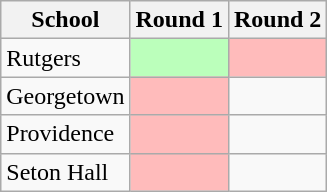<table class="wikitable">
<tr>
<th>School</th>
<th>Round 1</th>
<th>Round 2</th>
</tr>
<tr>
<td>Rutgers</td>
<td style="background:#bfb;"></td>
<td style="background:#fbb;"></td>
</tr>
<tr>
<td>Georgetown</td>
<td style="background:#fbb;"></td>
<td></td>
</tr>
<tr>
<td>Providence</td>
<td style="background:#fbb;"></td>
<td></td>
</tr>
<tr>
<td>Seton Hall</td>
<td style="background:#fbb;"></td>
<td></td>
</tr>
</table>
